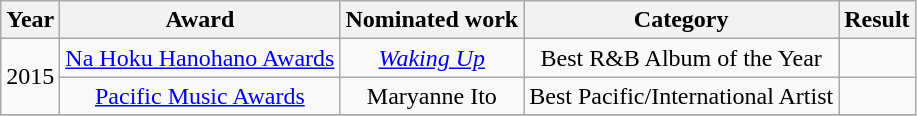<table class="wikitable plainrowheaders" style="text-align:center;">
<tr>
<th>Year</th>
<th>Award</th>
<th>Nominated work</th>
<th>Category</th>
<th>Result</th>
</tr>
<tr>
<td rowspan="2">2015</td>
<td rowspan="1"><a href='#'>Na Hoku Hanohano Awards</a></td>
<td><em><a href='#'>Waking Up</a></em></td>
<td>Best R&B Album of the Year</td>
<td></td>
</tr>
<tr>
<td rowspan="1"><a href='#'>Pacific Music Awards</a></td>
<td>Maryanne Ito</td>
<td>Best Pacific/International Artist</td>
<td></td>
</tr>
<tr>
</tr>
</table>
